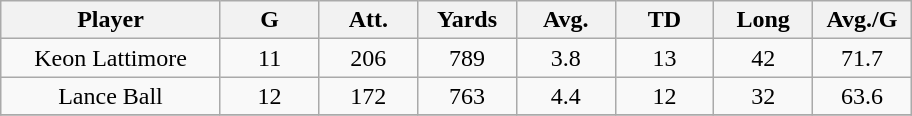<table class="wikitable">
<tr>
<th bgcolor="#DDDDFF" width="20%">Player</th>
<th bgcolor="#DDDDFF" width="9%">G</th>
<th bgcolor="#DDDDFF" width="9%">Att.</th>
<th bgcolor="#DDDDFF" width="9%">Yards</th>
<th bgcolor="#DDDDFF" width="9%">Avg.</th>
<th bgcolor="#DDDDFF" width="9%">TD</th>
<th bgcolor="#DDDDFF" width="9%">Long</th>
<th bgcolor="#DDDDFF" width="9%">Avg./G</th>
</tr>
<tr align="center">
<td>Keon Lattimore</td>
<td>11</td>
<td>206</td>
<td>789</td>
<td>3.8</td>
<td>13</td>
<td>42</td>
<td>71.7</td>
</tr>
<tr align="center">
<td>Lance Ball</td>
<td>12</td>
<td>172</td>
<td>763</td>
<td>4.4</td>
<td>12</td>
<td>32</td>
<td>63.6</td>
</tr>
<tr>
</tr>
</table>
